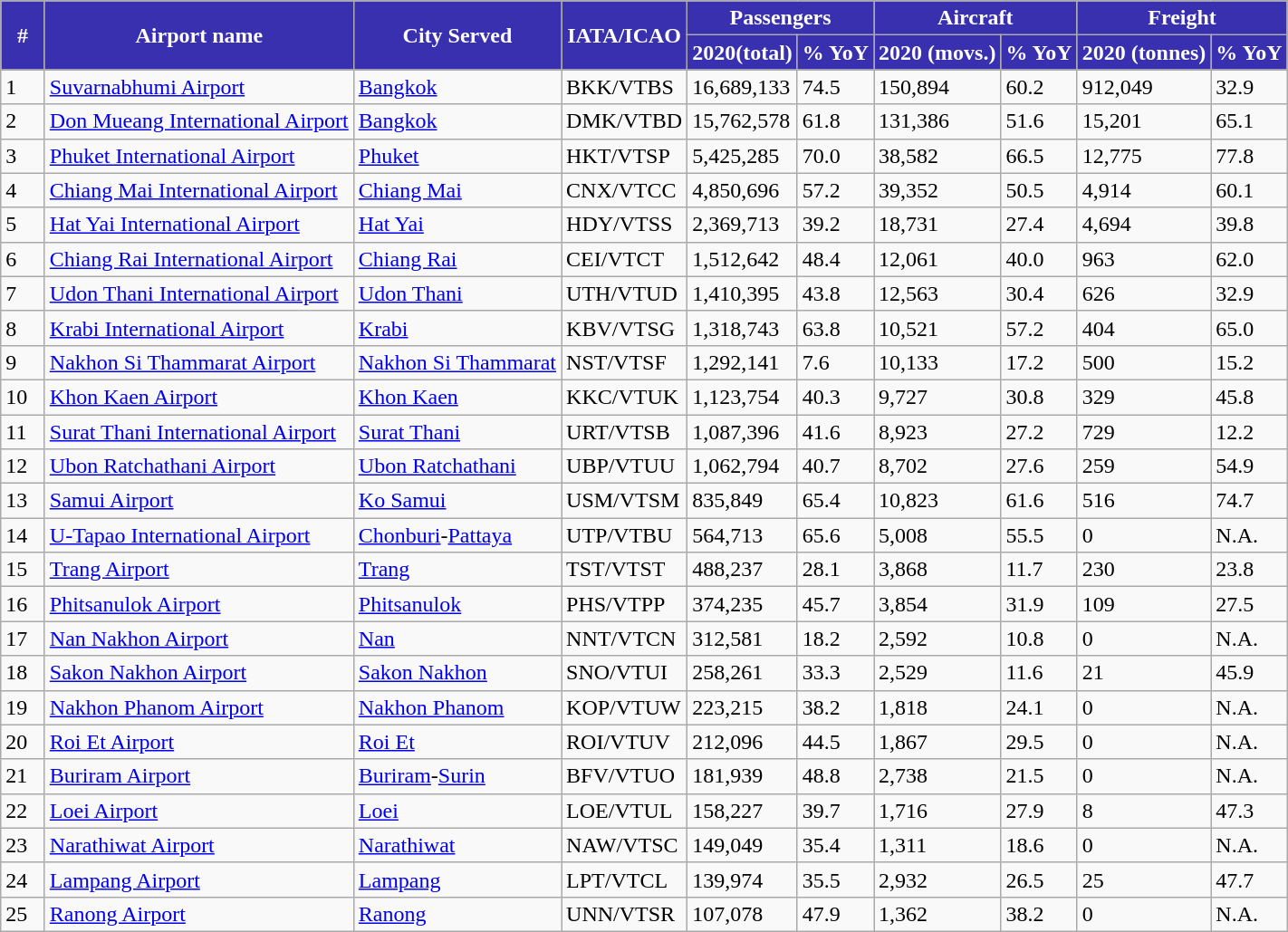<table class="wikitable sortable">
<tr>
<th style="background:#3830AE;color: white" rowspan="2" width=25px>#</th>
<th style="background:#3830AE;color: white" rowspan="2">Airport name</th>
<th style="background:#3830AE;color: white" rowspan="2">City Served</th>
<th style="background:#3830AE;color: white" rowspan="2" width=50px>IATA/ICAO</th>
<th style="background:#3830AE;color: white" colspan="2">Passengers</th>
<th style="background:#3830AE;color: white" colspan="2">Aircraft</th>
<th style="background:#3830AE;color: white" colspan="2">Freight</th>
</tr>
<tr>
<th style="background:#3830AE;color: white">2020(total)</th>
<th style="background:#3830AE;color: white">% YoY</th>
<th style="background:#3830AE;color: white">2020 (movs.)</th>
<th style="background:#3830AE;color: white">% YoY</th>
<th style="background:#3830AE;color: white">2020 (tonnes)</th>
<th style="background:#3830AE;color: white">% YoY</th>
</tr>
<tr>
<td>1</td>
<td><a href='#'>Suvarnabhumi Airport</a></td>
<td><a href='#'>Bangkok</a></td>
<td>BKK/VTBS</td>
<td>16,689,133</td>
<td> 74.5</td>
<td>150,894</td>
<td> 60.2</td>
<td>912,049</td>
<td> 32.9</td>
</tr>
<tr>
<td>2</td>
<td><a href='#'>Don Mueang International Airport</a></td>
<td><a href='#'>Bangkok</a></td>
<td>DMK/VTBD</td>
<td>15,762,578</td>
<td> 61.8</td>
<td>131,386</td>
<td> 51.6</td>
<td>15,201</td>
<td> 65.1</td>
</tr>
<tr>
<td>3</td>
<td><a href='#'>Phuket International Airport</a></td>
<td><a href='#'>Phuket</a></td>
<td>HKT/VTSP</td>
<td>5,425,285</td>
<td> 70.0</td>
<td>38,582</td>
<td> 66.5</td>
<td>12,775</td>
<td> 77.8</td>
</tr>
<tr>
<td>4</td>
<td><a href='#'>Chiang Mai International Airport</a></td>
<td><a href='#'>Chiang Mai</a></td>
<td>CNX/VTCC</td>
<td>4,850,696</td>
<td> 57.2</td>
<td>39,352</td>
<td> 50.5</td>
<td>4,914</td>
<td> 60.1</td>
</tr>
<tr>
<td>5</td>
<td><a href='#'>Hat Yai International Airport</a></td>
<td><a href='#'>Hat Yai</a></td>
<td>HDY/VTSS</td>
<td>2,369,713</td>
<td> 39.2</td>
<td>18,731</td>
<td> 27.4</td>
<td>4,694</td>
<td> 39.8</td>
</tr>
<tr>
<td>6</td>
<td><a href='#'>Chiang Rai International Airport</a></td>
<td><a href='#'>Chiang Rai</a></td>
<td>CEI/VTCT</td>
<td>1,512,642</td>
<td> 48.4</td>
<td>12,061</td>
<td> 40.0</td>
<td>963</td>
<td> 62.0</td>
</tr>
<tr>
<td>7</td>
<td><a href='#'>Udon Thani International Airport</a></td>
<td><a href='#'>Udon Thani</a></td>
<td>UTH/VTUD</td>
<td>1,410,395</td>
<td> 43.8</td>
<td>12,563</td>
<td> 30.4</td>
<td>626</td>
<td> 32.9</td>
</tr>
<tr>
<td>8</td>
<td><a href='#'>Krabi International Airport</a></td>
<td><a href='#'>Krabi</a></td>
<td>KBV/VTSG</td>
<td>1,318,743</td>
<td> 63.8</td>
<td>10,521</td>
<td> 57.2</td>
<td>404</td>
<td> 65.0</td>
</tr>
<tr>
<td>9</td>
<td><a href='#'>Nakhon Si Thammarat Airport</a></td>
<td><a href='#'>Nakhon Si Thammarat</a></td>
<td>NST/VTSF</td>
<td>1,292,141</td>
<td> 7.6</td>
<td>10,133</td>
<td> 17.2</td>
<td>500</td>
<td> 15.2</td>
</tr>
<tr>
<td>10</td>
<td><a href='#'>Khon Kaen Airport</a></td>
<td><a href='#'>Khon Kaen</a></td>
<td>KKC/VTUK</td>
<td>1,123,754</td>
<td> 40.3</td>
<td>9,727</td>
<td> 30.8</td>
<td>329</td>
<td> 45.8</td>
</tr>
<tr>
<td>11</td>
<td><a href='#'>Surat Thani International Airport</a></td>
<td><a href='#'>Surat Thani</a></td>
<td>URT/VTSB</td>
<td>1,087,396</td>
<td> 41.6</td>
<td>8,923</td>
<td> 27.2</td>
<td>729</td>
<td> 12.2</td>
</tr>
<tr>
<td>12</td>
<td><a href='#'>Ubon Ratchathani Airport</a></td>
<td><a href='#'>Ubon Ratchathani</a></td>
<td>UBP/VTUU</td>
<td>1,062,794</td>
<td> 40.7</td>
<td>8,702</td>
<td> 27.6</td>
<td>259</td>
<td> 54.9</td>
</tr>
<tr>
<td>13</td>
<td><a href='#'>Samui Airport</a></td>
<td><a href='#'>Ko Samui</a></td>
<td>USM/VTSM</td>
<td>835,849</td>
<td> 65.4</td>
<td>10,823</td>
<td> 61.6</td>
<td>516</td>
<td> 74.7</td>
</tr>
<tr>
<td>14</td>
<td><a href='#'>U-Tapao International Airport</a></td>
<td><a href='#'>Chonburi</a>-<a href='#'>Pattaya</a></td>
<td>UTP/VTBU</td>
<td>564,713</td>
<td> 65.6</td>
<td>5,008</td>
<td> 55.5</td>
<td>0</td>
<td>N.A.</td>
</tr>
<tr>
<td>15</td>
<td><a href='#'>Trang Airport</a></td>
<td><a href='#'>Trang</a></td>
<td>TST/VTST</td>
<td>488,237</td>
<td> 28.1</td>
<td>3,868</td>
<td> 11.7</td>
<td>230</td>
<td> 23.8</td>
</tr>
<tr>
<td>16</td>
<td><a href='#'>Phitsanulok Airport</a></td>
<td><a href='#'>Phitsanulok</a></td>
<td>PHS/VTPP</td>
<td>374,235</td>
<td> 45.7</td>
<td>3,854</td>
<td> 31.9</td>
<td>109</td>
<td> 27.5</td>
</tr>
<tr>
<td>17</td>
<td><a href='#'>Nan Nakhon Airport</a></td>
<td><a href='#'>Nan</a></td>
<td>NNT/VTCN</td>
<td>312,581</td>
<td> 18.2</td>
<td>2,592</td>
<td> 10.8</td>
<td>0</td>
<td>N.A.</td>
</tr>
<tr>
<td>18</td>
<td><a href='#'>Sakon Nakhon Airport</a></td>
<td><a href='#'>Sakon Nakhon</a></td>
<td>SNO/VTUI</td>
<td>258,261</td>
<td> 33.3</td>
<td>2,529</td>
<td> 11.6</td>
<td>21</td>
<td> 45.9</td>
</tr>
<tr>
<td>19</td>
<td><a href='#'>Nakhon Phanom Airport</a></td>
<td><a href='#'>Nakhon Phanom</a></td>
<td>KOP/VTUW</td>
<td>223,215</td>
<td> 38.2</td>
<td>1,818</td>
<td> 24.1</td>
<td>0</td>
<td>N.A.</td>
</tr>
<tr>
<td>20</td>
<td><a href='#'>Roi Et Airport</a></td>
<td><a href='#'>Roi Et</a></td>
<td>ROI/VTUV</td>
<td>212,096</td>
<td> 44.5</td>
<td>1,867</td>
<td> 29.5</td>
<td>0</td>
<td>N.A.</td>
</tr>
<tr>
<td>21</td>
<td><a href='#'>Buriram Airport</a></td>
<td><a href='#'>Buriram</a>-<a href='#'>Surin</a></td>
<td>BFV/VTUO</td>
<td>181,939</td>
<td>48.8</td>
<td>2,738</td>
<td> 21.5</td>
<td>0</td>
<td>N.A.</td>
</tr>
<tr>
<td>22</td>
<td><a href='#'>Loei Airport</a></td>
<td><a href='#'>Loei</a></td>
<td>LOE/VTUL</td>
<td>158,227</td>
<td> 39.7</td>
<td>1,716</td>
<td> 27.9</td>
<td>8</td>
<td> 47.3</td>
</tr>
<tr>
<td>23</td>
<td><a href='#'>Narathiwat Airport</a></td>
<td><a href='#'>Narathiwat</a></td>
<td>NAW/VTSC</td>
<td>149,049</td>
<td> 35.4</td>
<td>1,311</td>
<td> 18.6</td>
<td>0</td>
<td>N.A.</td>
</tr>
<tr>
<td>24</td>
<td><a href='#'>Lampang Airport</a></td>
<td><a href='#'>Lampang</a></td>
<td>LPT/VTCL</td>
<td>139,974</td>
<td> 35.5</td>
<td>2,932</td>
<td> 26.5</td>
<td>25</td>
<td> 47.7</td>
</tr>
<tr>
<td>25</td>
<td><a href='#'>Ranong Airport</a></td>
<td><a href='#'>Ranong</a></td>
<td>UNN/VTSR</td>
<td>107,078</td>
<td> 47.9</td>
<td>1,362</td>
<td> 38.2</td>
<td>0</td>
<td>N.A.</td>
</tr>
</table>
